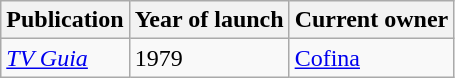<table class="wikitable">
<tr>
<th>Publication</th>
<th>Year of launch</th>
<th>Current owner</th>
</tr>
<tr>
<td><em><a href='#'>TV Guia</a></em></td>
<td>1979</td>
<td><a href='#'>Cofina</a></td>
</tr>
</table>
